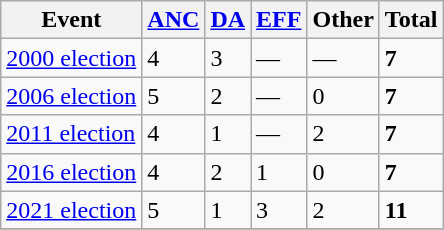<table class="wikitable">
<tr>
<th>Event</th>
<th><a href='#'>ANC</a></th>
<th><a href='#'>DA</a></th>
<th><a href='#'>EFF</a></th>
<th>Other</th>
<th>Total</th>
</tr>
<tr>
<td><a href='#'>2000 election</a></td>
<td>4</td>
<td>3</td>
<td>—</td>
<td>—</td>
<td><strong>7</strong></td>
</tr>
<tr>
<td><a href='#'>2006 election</a></td>
<td>5</td>
<td>2</td>
<td>—</td>
<td>0</td>
<td><strong>7</strong></td>
</tr>
<tr>
<td><a href='#'>2011 election</a></td>
<td>4</td>
<td>1</td>
<td>—</td>
<td>2</td>
<td><strong>7</strong></td>
</tr>
<tr>
<td><a href='#'>2016 election</a></td>
<td>4</td>
<td>2</td>
<td>1</td>
<td>0</td>
<td><strong>7</strong></td>
</tr>
<tr>
<td><a href='#'>2021 election</a></td>
<td>5</td>
<td>1</td>
<td>3</td>
<td>2</td>
<td><strong>11</strong></td>
</tr>
<tr>
</tr>
</table>
